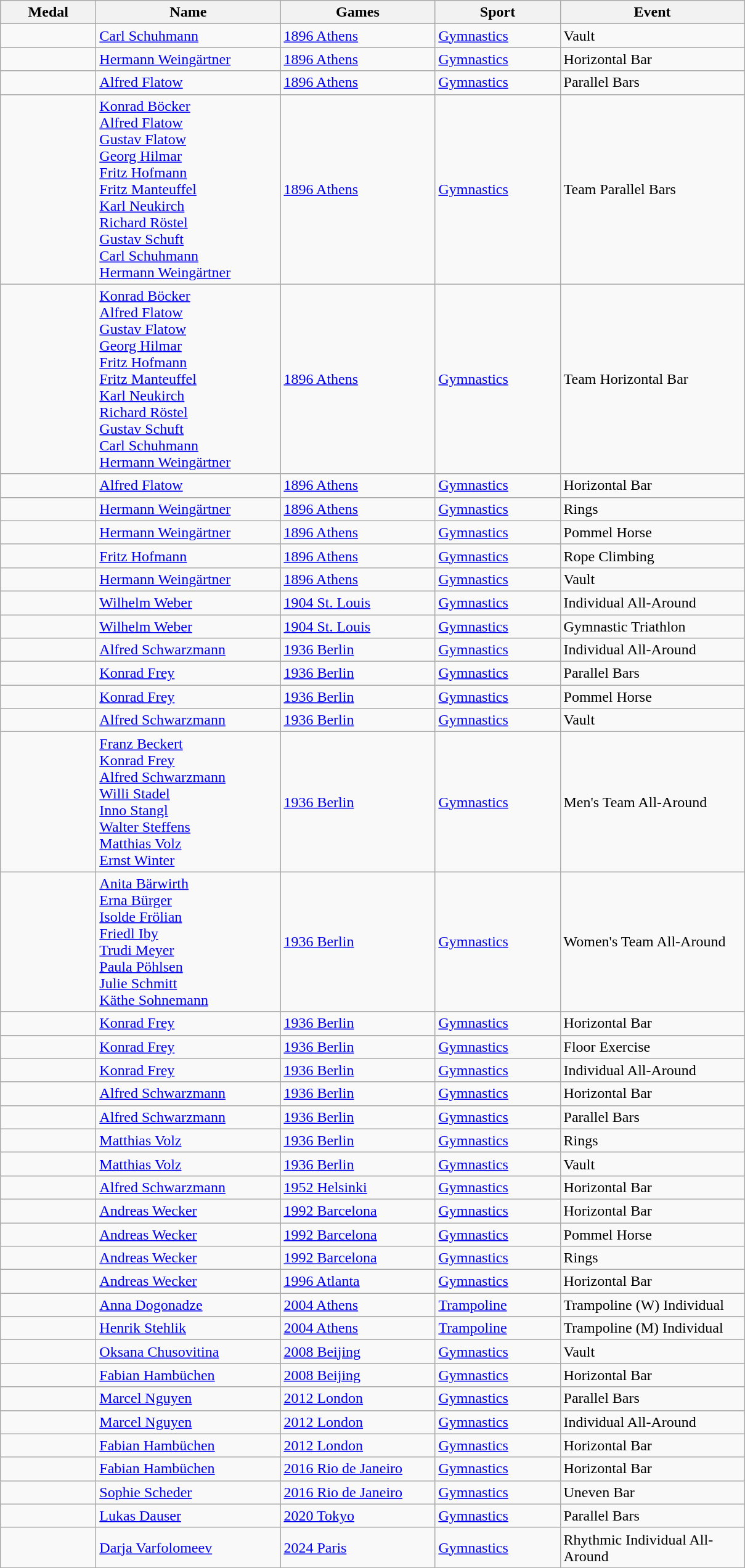<table class="wikitable sortable">
<tr>
<th style="width:6em">Medal</th>
<th style="width:12em">Name</th>
<th style="width:10em">Games</th>
<th style="width:8em">Sport</th>
<th style="width:12em">Event</th>
</tr>
<tr>
<td></td>
<td><a href='#'>Carl Schuhmann</a></td>
<td> <a href='#'>1896 Athens</a></td>
<td> <a href='#'>Gymnastics</a></td>
<td>Vault</td>
</tr>
<tr>
<td></td>
<td><a href='#'>Hermann Weingärtner</a></td>
<td> <a href='#'>1896 Athens</a></td>
<td> <a href='#'>Gymnastics</a></td>
<td>Horizontal Bar</td>
</tr>
<tr>
<td></td>
<td><a href='#'>Alfred Flatow</a></td>
<td> <a href='#'>1896 Athens</a></td>
<td> <a href='#'>Gymnastics</a></td>
<td>Parallel Bars</td>
</tr>
<tr>
<td></td>
<td><a href='#'>Konrad Böcker</a><br><a href='#'>Alfred Flatow</a><br><a href='#'>Gustav Flatow</a><br><a href='#'>Georg Hilmar</a><br><a href='#'>Fritz Hofmann</a><br><a href='#'>Fritz Manteuffel</a><br><a href='#'>Karl Neukirch</a><br><a href='#'>Richard Röstel</a><br><a href='#'>Gustav Schuft</a><br><a href='#'>Carl Schuhmann</a><br><a href='#'>Hermann Weingärtner</a></td>
<td> <a href='#'>1896 Athens</a></td>
<td> <a href='#'>Gymnastics</a></td>
<td>Team Parallel Bars</td>
</tr>
<tr>
<td></td>
<td><a href='#'>Konrad Böcker</a><br><a href='#'>Alfred Flatow</a><br><a href='#'>Gustav Flatow</a><br><a href='#'>Georg Hilmar</a><br><a href='#'>Fritz Hofmann</a><br><a href='#'>Fritz Manteuffel</a><br><a href='#'>Karl Neukirch</a><br><a href='#'>Richard Röstel</a><br><a href='#'>Gustav Schuft</a><br><a href='#'>Carl Schuhmann</a><br><a href='#'>Hermann Weingärtner</a></td>
<td> <a href='#'>1896 Athens</a></td>
<td> <a href='#'>Gymnastics</a></td>
<td>Team Horizontal Bar</td>
</tr>
<tr>
<td></td>
<td><a href='#'>Alfred Flatow</a></td>
<td> <a href='#'>1896 Athens</a></td>
<td> <a href='#'>Gymnastics</a></td>
<td>Horizontal Bar</td>
</tr>
<tr>
<td></td>
<td><a href='#'>Hermann Weingärtner</a></td>
<td> <a href='#'>1896 Athens</a></td>
<td> <a href='#'>Gymnastics</a></td>
<td>Rings</td>
</tr>
<tr>
<td></td>
<td><a href='#'>Hermann Weingärtner</a></td>
<td> <a href='#'>1896 Athens</a></td>
<td> <a href='#'>Gymnastics</a></td>
<td>Pommel Horse</td>
</tr>
<tr>
<td></td>
<td><a href='#'>Fritz Hofmann</a></td>
<td> <a href='#'>1896 Athens</a></td>
<td> <a href='#'>Gymnastics</a></td>
<td>Rope Climbing</td>
</tr>
<tr>
<td></td>
<td><a href='#'>Hermann Weingärtner</a></td>
<td> <a href='#'>1896 Athens</a></td>
<td> <a href='#'>Gymnastics</a></td>
<td>Vault</td>
</tr>
<tr>
<td></td>
<td><a href='#'>Wilhelm Weber</a></td>
<td> <a href='#'>1904 St. Louis</a></td>
<td> <a href='#'>Gymnastics</a></td>
<td>Individual All-Around</td>
</tr>
<tr>
<td></td>
<td><a href='#'>Wilhelm Weber</a></td>
<td> <a href='#'>1904 St. Louis</a></td>
<td> <a href='#'>Gymnastics</a></td>
<td>Gymnastic Triathlon</td>
</tr>
<tr>
<td></td>
<td><a href='#'>Alfred Schwarzmann</a></td>
<td> <a href='#'>1936 Berlin</a></td>
<td> <a href='#'>Gymnastics</a></td>
<td>Individual All-Around</td>
</tr>
<tr>
<td></td>
<td><a href='#'>Konrad Frey</a></td>
<td> <a href='#'>1936 Berlin</a></td>
<td> <a href='#'>Gymnastics</a></td>
<td>Parallel Bars</td>
</tr>
<tr>
<td></td>
<td><a href='#'>Konrad Frey</a></td>
<td> <a href='#'>1936 Berlin</a></td>
<td> <a href='#'>Gymnastics</a></td>
<td>Pommel Horse</td>
</tr>
<tr>
<td></td>
<td><a href='#'>Alfred Schwarzmann</a></td>
<td> <a href='#'>1936 Berlin</a></td>
<td> <a href='#'>Gymnastics</a></td>
<td>Vault</td>
</tr>
<tr>
<td></td>
<td><a href='#'>Franz Beckert</a><br><a href='#'>Konrad Frey</a><br><a href='#'>Alfred Schwarzmann</a><br><a href='#'>Willi Stadel</a><br><a href='#'>Inno Stangl</a><br><a href='#'>Walter Steffens</a><br><a href='#'>Matthias Volz</a><br><a href='#'>Ernst Winter</a></td>
<td> <a href='#'>1936 Berlin</a></td>
<td> <a href='#'>Gymnastics</a></td>
<td>Men's Team All-Around</td>
</tr>
<tr>
<td></td>
<td><a href='#'>Anita Bärwirth</a><br><a href='#'>Erna Bürger</a><br><a href='#'>Isolde Frölian</a><br><a href='#'>Friedl Iby</a><br><a href='#'>Trudi Meyer</a><br><a href='#'>Paula Pöhlsen</a><br><a href='#'>Julie Schmitt</a><br><a href='#'>Käthe Sohnemann</a></td>
<td> <a href='#'>1936 Berlin</a></td>
<td> <a href='#'>Gymnastics</a></td>
<td>Women's Team All-Around</td>
</tr>
<tr>
<td></td>
<td><a href='#'>Konrad Frey</a></td>
<td> <a href='#'>1936 Berlin</a></td>
<td> <a href='#'>Gymnastics</a></td>
<td>Horizontal Bar</td>
</tr>
<tr>
<td></td>
<td><a href='#'>Konrad Frey</a></td>
<td> <a href='#'>1936 Berlin</a></td>
<td> <a href='#'>Gymnastics</a></td>
<td>Floor Exercise</td>
</tr>
<tr>
<td></td>
<td><a href='#'>Konrad Frey</a></td>
<td> <a href='#'>1936 Berlin</a></td>
<td> <a href='#'>Gymnastics</a></td>
<td>Individual All-Around</td>
</tr>
<tr>
<td></td>
<td><a href='#'>Alfred Schwarzmann</a></td>
<td> <a href='#'>1936 Berlin</a></td>
<td> <a href='#'>Gymnastics</a></td>
<td>Horizontal Bar</td>
</tr>
<tr>
<td></td>
<td><a href='#'>Alfred Schwarzmann</a></td>
<td> <a href='#'>1936 Berlin</a></td>
<td> <a href='#'>Gymnastics</a></td>
<td>Parallel Bars</td>
</tr>
<tr>
<td></td>
<td><a href='#'>Matthias Volz</a></td>
<td> <a href='#'>1936 Berlin</a></td>
<td> <a href='#'>Gymnastics</a></td>
<td>Rings</td>
</tr>
<tr>
<td></td>
<td><a href='#'>Matthias Volz</a></td>
<td> <a href='#'>1936 Berlin</a></td>
<td> <a href='#'>Gymnastics</a></td>
<td>Vault</td>
</tr>
<tr>
<td></td>
<td><a href='#'>Alfred Schwarzmann</a></td>
<td> <a href='#'>1952 Helsinki</a></td>
<td> <a href='#'>Gymnastics</a></td>
<td>Horizontal Bar</td>
</tr>
<tr>
<td></td>
<td><a href='#'>Andreas Wecker</a></td>
<td> <a href='#'>1992 Barcelona</a></td>
<td> <a href='#'>Gymnastics</a></td>
<td>Horizontal Bar</td>
</tr>
<tr>
<td></td>
<td><a href='#'>Andreas Wecker</a></td>
<td> <a href='#'>1992 Barcelona</a></td>
<td> <a href='#'>Gymnastics</a></td>
<td>Pommel Horse</td>
</tr>
<tr>
<td></td>
<td><a href='#'>Andreas Wecker</a></td>
<td> <a href='#'>1992 Barcelona</a></td>
<td> <a href='#'>Gymnastics</a></td>
<td>Rings</td>
</tr>
<tr>
<td></td>
<td><a href='#'>Andreas Wecker</a></td>
<td> <a href='#'>1996 Atlanta</a></td>
<td> <a href='#'>Gymnastics</a></td>
<td>Horizontal Bar</td>
</tr>
<tr>
<td></td>
<td><a href='#'>Anna Dogonadze</a></td>
<td> <a href='#'>2004 Athens</a></td>
<td> <a href='#'>Trampoline</a></td>
<td>Trampoline (W) Individual</td>
</tr>
<tr>
<td></td>
<td><a href='#'>Henrik Stehlik</a></td>
<td> <a href='#'>2004 Athens</a></td>
<td> <a href='#'>Trampoline</a></td>
<td>Trampoline (M) Individual</td>
</tr>
<tr>
<td></td>
<td><a href='#'>Oksana Chusovitina</a></td>
<td> <a href='#'>2008 Beijing</a></td>
<td> <a href='#'>Gymnastics</a></td>
<td>Vault</td>
</tr>
<tr>
<td></td>
<td><a href='#'>Fabian Hambüchen</a></td>
<td> <a href='#'>2008 Beijing</a></td>
<td> <a href='#'>Gymnastics</a></td>
<td>Horizontal Bar</td>
</tr>
<tr>
<td></td>
<td><a href='#'>Marcel Nguyen</a></td>
<td> <a href='#'>2012 London</a></td>
<td> <a href='#'>Gymnastics</a></td>
<td>Parallel Bars</td>
</tr>
<tr>
<td></td>
<td><a href='#'>Marcel Nguyen</a></td>
<td> <a href='#'>2012 London</a></td>
<td> <a href='#'>Gymnastics</a></td>
<td>Individual All-Around</td>
</tr>
<tr>
<td></td>
<td><a href='#'>Fabian Hambüchen</a></td>
<td> <a href='#'>2012 London</a></td>
<td> <a href='#'>Gymnastics</a></td>
<td>Horizontal Bar</td>
</tr>
<tr>
<td></td>
<td><a href='#'>Fabian Hambüchen</a></td>
<td> <a href='#'>2016 Rio de Janeiro</a></td>
<td> <a href='#'>Gymnastics</a></td>
<td>Horizontal Bar</td>
</tr>
<tr>
<td></td>
<td><a href='#'>Sophie Scheder</a></td>
<td> <a href='#'>2016 Rio de Janeiro</a></td>
<td> <a href='#'>Gymnastics</a></td>
<td>Uneven Bar</td>
</tr>
<tr>
<td></td>
<td><a href='#'>Lukas Dauser</a></td>
<td> <a href='#'>2020 Tokyo</a></td>
<td> <a href='#'>Gymnastics</a></td>
<td>Parallel Bars</td>
</tr>
<tr>
<td></td>
<td><a href='#'>Darja Varfolomeev</a></td>
<td> <a href='#'>2024 Paris</a></td>
<td> <a href='#'>Gymnastics</a></td>
<td>Rhythmic Individual All-Around</td>
</tr>
</table>
